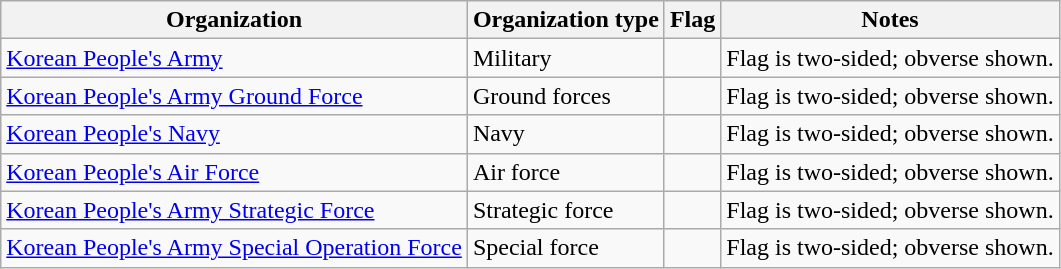<table class="wikitable">
<tr>
<th>Organization</th>
<th>Organization type</th>
<th>Flag</th>
<th>Notes</th>
</tr>
<tr>
<td><a href='#'>Korean People's Army</a></td>
<td>Military</td>
<td></td>
<td>Flag is two-sided; obverse shown.</td>
</tr>
<tr>
<td><a href='#'>Korean People's Army Ground Force</a></td>
<td>Ground forces</td>
<td></td>
<td>Flag is two-sided; obverse shown.</td>
</tr>
<tr>
<td><a href='#'>Korean People's Navy</a></td>
<td>Navy</td>
<td></td>
<td>Flag is two-sided; obverse shown.</td>
</tr>
<tr>
<td><a href='#'>Korean People's Air Force</a></td>
<td>Air force</td>
<td></td>
<td>Flag is two-sided; obverse shown.</td>
</tr>
<tr>
<td><a href='#'>Korean People's Army Strategic Force</a></td>
<td>Strategic force</td>
<td></td>
<td>Flag is two-sided; obverse shown.</td>
</tr>
<tr>
<td><a href='#'>Korean People's Army Special Operation Force</a></td>
<td>Special force</td>
<td></td>
<td>Flag is two-sided; obverse shown.</td>
</tr>
</table>
